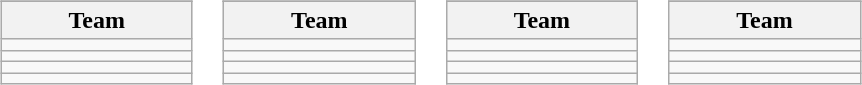<table>
<tr valign=top>
<td><br><table class="wikitable">
<tr>
</tr>
<tr>
<th width=120>Team</th>
</tr>
<tr>
<td align=center></td>
</tr>
<tr>
<td align=center></td>
</tr>
<tr>
<td align=center></td>
</tr>
<tr>
<td align=center></td>
</tr>
</table>
</td>
<td><br><table class="wikitable">
<tr>
</tr>
<tr>
<th width=120>Team</th>
</tr>
<tr>
<td align=center></td>
</tr>
<tr>
<td align=center></td>
</tr>
<tr>
<td align=center></td>
</tr>
<tr>
<td align=center></td>
</tr>
</table>
</td>
<td><br><table class="wikitable">
<tr>
</tr>
<tr>
<th width=120>Team</th>
</tr>
<tr>
<td align=center></td>
</tr>
<tr>
<td align=center></td>
</tr>
<tr>
<td align=center></td>
</tr>
<tr>
<td align=center></td>
</tr>
</table>
</td>
<td><br><table class="wikitable">
<tr>
</tr>
<tr>
<th width=120>Team</th>
</tr>
<tr>
<td align=center></td>
</tr>
<tr>
<td align=center></td>
</tr>
<tr>
<td align=center></td>
</tr>
<tr>
<td align=center></td>
</tr>
</table>
</td>
</tr>
</table>
